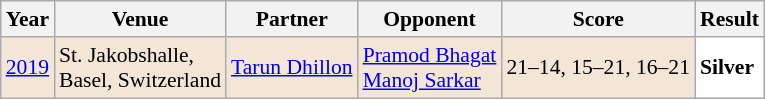<table class="sortable wikitable" style="font-size: 90%;">
<tr>
<th>Year</th>
<th>Venue</th>
<th>Partner</th>
<th>Opponent</th>
<th>Score</th>
<th>Result</th>
</tr>
<tr style="background:#F3E6D7">
<td align="center"><a href='#'>2019</a></td>
<td align="left">St. Jakobshalle,<br>Basel, Switzerland</td>
<td align="left"> <a href='#'>Tarun Dhillon</a></td>
<td align="left"> <a href='#'>Pramod Bhagat</a> <br>  <a href='#'>Manoj Sarkar</a></td>
<td align="left">21–14, 15–21, 16–21</td>
<td style="text-align:left; background:white"> <strong>Silver</strong></td>
</tr>
</table>
